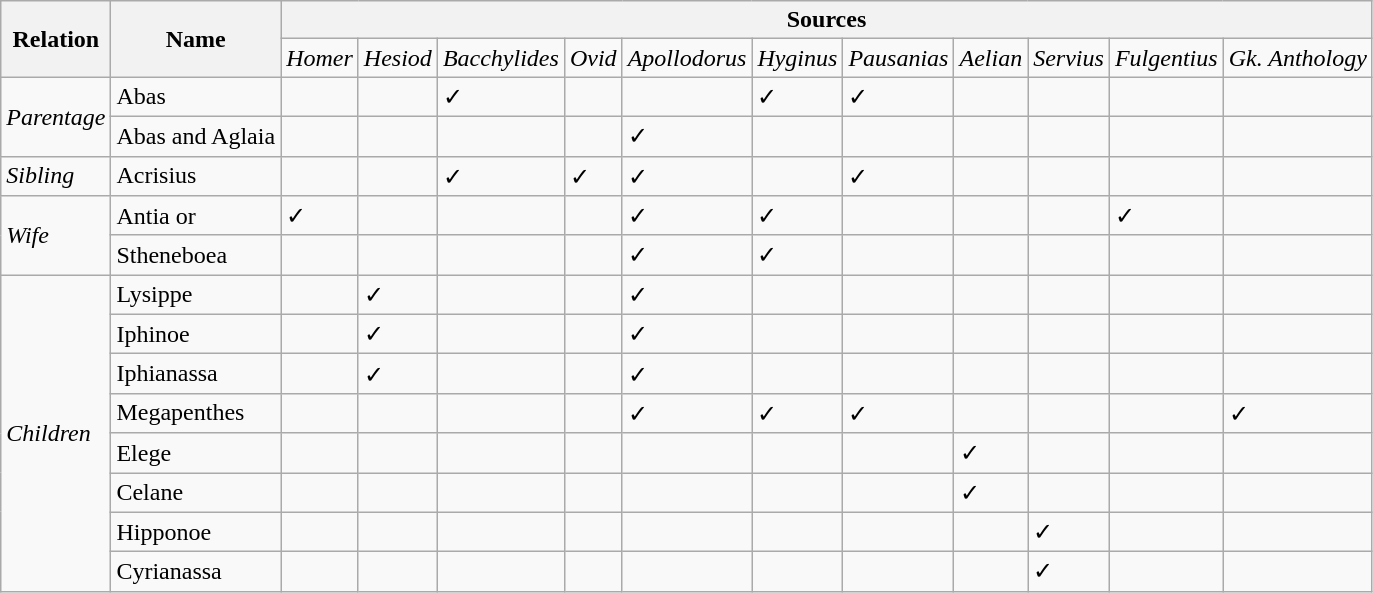<table class="wikitable">
<tr>
<th rowspan="2">Relation</th>
<th rowspan="2">Name</th>
<th colspan="11">Sources</th>
</tr>
<tr>
<td><em>Homer</em></td>
<td><em>Hesiod</em></td>
<td><em>Bacchylides</em></td>
<td><em>Ovid</em></td>
<td><em>Apollodorus</em></td>
<td><em>Hyginus</em></td>
<td><em>Pausanias</em></td>
<td><em>Aelian</em></td>
<td><em>Servius</em></td>
<td><em>Fulgentius</em></td>
<td><em>Gk. Anthology</em></td>
</tr>
<tr>
<td rowspan="2"><em>Parentage</em></td>
<td>Abas</td>
<td></td>
<td></td>
<td>✓</td>
<td></td>
<td></td>
<td>✓</td>
<td>✓</td>
<td></td>
<td></td>
<td></td>
<td></td>
</tr>
<tr>
<td>Abas and Aglaia</td>
<td></td>
<td></td>
<td></td>
<td></td>
<td>✓</td>
<td></td>
<td></td>
<td></td>
<td></td>
<td></td>
<td></td>
</tr>
<tr>
<td><em>Sibling</em></td>
<td>Acrisius</td>
<td></td>
<td></td>
<td>✓</td>
<td>✓</td>
<td>✓</td>
<td></td>
<td>✓</td>
<td></td>
<td></td>
<td></td>
<td></td>
</tr>
<tr>
<td rowspan="2"><em>Wife</em></td>
<td>Antia or</td>
<td>✓</td>
<td></td>
<td></td>
<td></td>
<td>✓</td>
<td>✓</td>
<td></td>
<td></td>
<td></td>
<td>✓</td>
<td></td>
</tr>
<tr>
<td>Stheneboea</td>
<td></td>
<td></td>
<td></td>
<td></td>
<td>✓</td>
<td>✓</td>
<td></td>
<td></td>
<td></td>
<td></td>
<td></td>
</tr>
<tr>
<td rowspan="8"><em>Children</em></td>
<td>Lysippe</td>
<td></td>
<td>✓</td>
<td></td>
<td></td>
<td>✓</td>
<td></td>
<td></td>
<td></td>
<td></td>
<td></td>
<td></td>
</tr>
<tr>
<td>Iphinoe</td>
<td></td>
<td>✓</td>
<td></td>
<td></td>
<td>✓</td>
<td></td>
<td></td>
<td></td>
<td></td>
<td></td>
<td></td>
</tr>
<tr>
<td>Iphianassa</td>
<td></td>
<td>✓</td>
<td></td>
<td></td>
<td>✓</td>
<td></td>
<td></td>
<td></td>
<td></td>
<td></td>
<td></td>
</tr>
<tr>
<td>Megapenthes</td>
<td></td>
<td></td>
<td></td>
<td></td>
<td>✓</td>
<td>✓</td>
<td>✓</td>
<td></td>
<td></td>
<td></td>
<td>✓</td>
</tr>
<tr>
<td>Elege</td>
<td></td>
<td></td>
<td></td>
<td></td>
<td></td>
<td></td>
<td></td>
<td>✓</td>
<td></td>
<td></td>
<td></td>
</tr>
<tr>
<td>Celane</td>
<td></td>
<td></td>
<td></td>
<td></td>
<td></td>
<td></td>
<td></td>
<td>✓</td>
<td></td>
<td></td>
<td></td>
</tr>
<tr>
<td>Hipponoe</td>
<td></td>
<td></td>
<td></td>
<td></td>
<td></td>
<td></td>
<td></td>
<td></td>
<td>✓</td>
<td></td>
<td></td>
</tr>
<tr>
<td>Cyrianassa</td>
<td></td>
<td></td>
<td></td>
<td></td>
<td></td>
<td></td>
<td></td>
<td></td>
<td>✓</td>
<td></td>
<td></td>
</tr>
</table>
